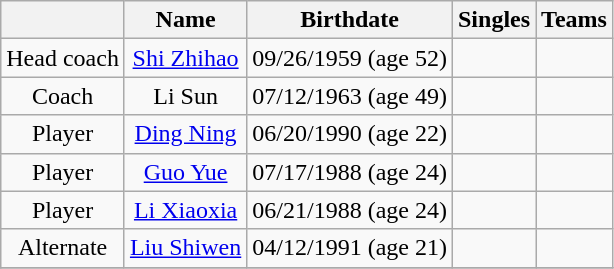<table class="wikitable" style="text-align: center;">
<tr>
<th></th>
<th>Name</th>
<th>Birthdate</th>
<th>Singles</th>
<th>Teams</th>
</tr>
<tr>
<td>Head coach</td>
<td><a href='#'>Shi Zhihao</a></td>
<td>09/26/1959 (age 52)</td>
<td></td>
<td></td>
</tr>
<tr>
<td>Coach</td>
<td>Li Sun</td>
<td>07/12/1963 (age 49)</td>
<td></td>
<td></td>
</tr>
<tr>
<td>Player</td>
<td><a href='#'>Ding Ning</a></td>
<td>06/20/1990 (age 22)</td>
<td></td>
<td></td>
</tr>
<tr>
<td>Player</td>
<td><a href='#'>Guo Yue</a></td>
<td>07/17/1988 (age 24)</td>
<td></td>
<td></td>
</tr>
<tr>
<td>Player</td>
<td><a href='#'>Li Xiaoxia</a></td>
<td>06/21/1988 (age 24)</td>
<td></td>
<td></td>
</tr>
<tr>
<td>Alternate</td>
<td><a href='#'>Liu Shiwen</a></td>
<td>04/12/1991 (age 21)</td>
<td></td>
<td></td>
</tr>
<tr>
</tr>
</table>
